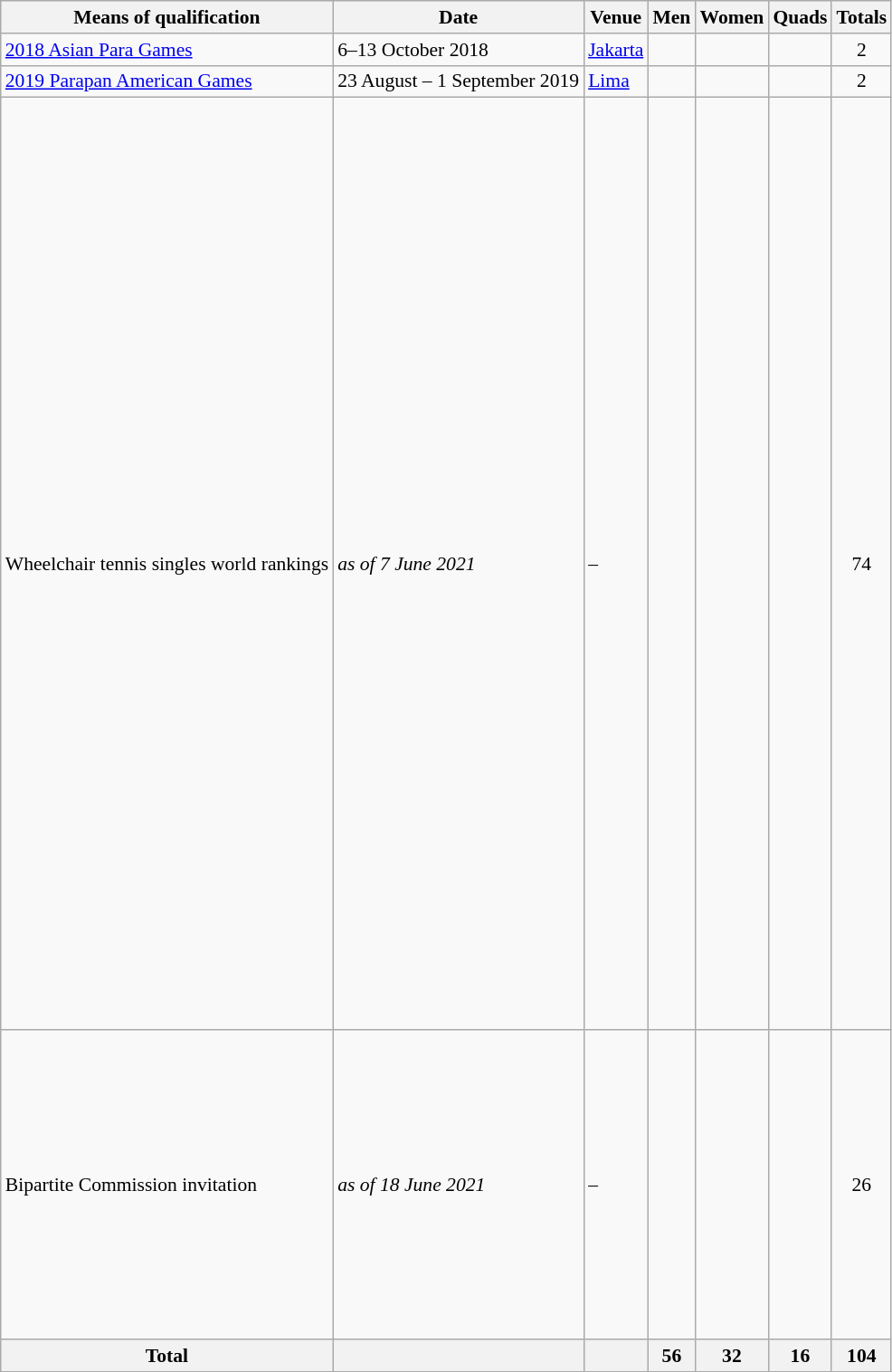<table class=wikitable style="font-size:90%">
<tr>
<th>Means of qualification</th>
<th>Date</th>
<th>Venue</th>
<th>Men</th>
<th>Women</th>
<th>Quads</th>
<th>Totals</th>
</tr>
<tr>
<td><a href='#'>2018 Asian Para Games</a></td>
<td>6–13 October 2018</td>
<td> <a href='#'>Jakarta</a></td>
<td></td>
<td></td>
<td></td>
<td align=center>2</td>
</tr>
<tr>
<td><a href='#'>2019 Parapan American Games</a></td>
<td>23 August – 1 September 2019</td>
<td> <a href='#'>Lima</a></td>
<td></td>
<td></td>
<td></td>
<td align=center>2</td>
</tr>
<tr>
<td>Wheelchair tennis singles world rankings</td>
<td><em>as of 7 June 2021</em></td>
<td>–</td>
<td><br><br><br><br><br><br><br><br><br><br><br><br><br><br><br><br><br><br><br><br><br><br><br><br><br><br><br><br><br><br><br><br><br><br><br><br><br><br><br><br></td>
<td><br><br><br><br><br><br><br><br><br><br><br><br><br><br><br><br><br><br><br><br><br><br><br></td>
<td><br><br><br><br><br><br><br><br><br><br><br><br></td>
<td align=center>74</td>
</tr>
<tr>
<td>Bipartite Commission invitation</td>
<td><em>as of 18 June 2021</em></td>
<td>–</td>
<td><br><br><br><br><br><br><br><br><br><br><br><br><br></td>
<td><br><br><br><br><br><br><br></td>
<td><br><br><br></td>
<td align=center>26</td>
</tr>
<tr>
<th>Total</th>
<th></th>
<th></th>
<th align=center>56</th>
<th align=center>32</th>
<th align=center>16</th>
<th align=center>104</th>
</tr>
</table>
